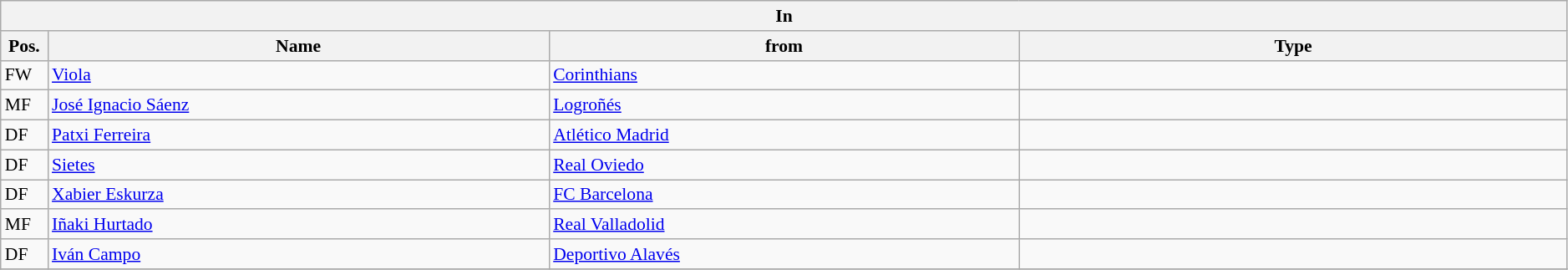<table class="wikitable" style="font-size:90%;width:99%;">
<tr>
<th colspan="4">In</th>
</tr>
<tr>
<th width=3%>Pos.</th>
<th width=32%>Name</th>
<th width=30%>from</th>
<th width=35%>Type</th>
</tr>
<tr>
<td>FW</td>
<td><a href='#'>Viola</a></td>
<td><a href='#'>Corinthians</a></td>
<td></td>
</tr>
<tr>
<td>MF</td>
<td><a href='#'>José Ignacio Sáenz</a></td>
<td><a href='#'>Logroñés</a></td>
<td></td>
</tr>
<tr>
<td>DF</td>
<td><a href='#'>Patxi Ferreira</a></td>
<td><a href='#'>Atlético Madrid</a></td>
<td></td>
</tr>
<tr>
<td>DF</td>
<td><a href='#'>Sietes</a></td>
<td><a href='#'>Real Oviedo</a></td>
<td></td>
</tr>
<tr>
<td>DF</td>
<td><a href='#'>Xabier Eskurza</a></td>
<td><a href='#'>FC Barcelona</a></td>
<td></td>
</tr>
<tr>
<td>MF</td>
<td><a href='#'>Iñaki Hurtado</a></td>
<td><a href='#'>Real Valladolid</a></td>
<td></td>
</tr>
<tr>
<td>DF</td>
<td><a href='#'>Iván Campo</a></td>
<td><a href='#'>Deportivo Alavés</a></td>
<td></td>
</tr>
<tr>
</tr>
</table>
